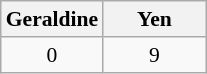<table class="wikitable" style="font-size:90%; text-align:center">
<tr>
<th style="width: 50%;">Geraldine</th>
<th style="width: 50%;">Yen</th>
</tr>
<tr>
<td>0</td>
<td>9</td>
</tr>
</table>
